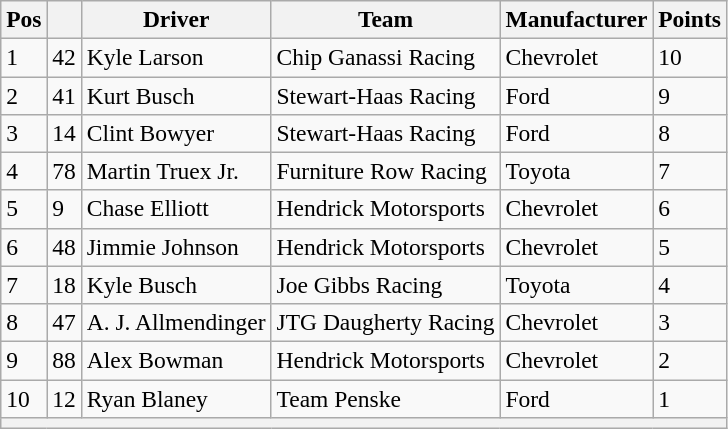<table class="wikitable" style="font-size:98%">
<tr>
<th>Pos</th>
<th></th>
<th>Driver</th>
<th>Team</th>
<th>Manufacturer</th>
<th>Points</th>
</tr>
<tr>
<td>1</td>
<td>42</td>
<td>Kyle Larson</td>
<td>Chip Ganassi Racing</td>
<td>Chevrolet</td>
<td>10</td>
</tr>
<tr>
<td>2</td>
<td>41</td>
<td>Kurt Busch</td>
<td>Stewart-Haas Racing</td>
<td>Ford</td>
<td>9</td>
</tr>
<tr>
<td>3</td>
<td>14</td>
<td>Clint Bowyer</td>
<td>Stewart-Haas Racing</td>
<td>Ford</td>
<td>8</td>
</tr>
<tr>
<td>4</td>
<td>78</td>
<td>Martin Truex Jr.</td>
<td>Furniture Row Racing</td>
<td>Toyota</td>
<td>7</td>
</tr>
<tr>
<td>5</td>
<td>9</td>
<td>Chase Elliott</td>
<td>Hendrick Motorsports</td>
<td>Chevrolet</td>
<td>6</td>
</tr>
<tr>
<td>6</td>
<td>48</td>
<td>Jimmie Johnson</td>
<td>Hendrick Motorsports</td>
<td>Chevrolet</td>
<td>5</td>
</tr>
<tr>
<td>7</td>
<td>18</td>
<td>Kyle Busch</td>
<td>Joe Gibbs Racing</td>
<td>Toyota</td>
<td>4</td>
</tr>
<tr>
<td>8</td>
<td>47</td>
<td>A. J. Allmendinger</td>
<td>JTG Daugherty Racing</td>
<td>Chevrolet</td>
<td>3</td>
</tr>
<tr>
<td>9</td>
<td>88</td>
<td>Alex Bowman</td>
<td>Hendrick Motorsports</td>
<td>Chevrolet</td>
<td>2</td>
</tr>
<tr>
<td>10</td>
<td>12</td>
<td>Ryan Blaney</td>
<td>Team Penske</td>
<td>Ford</td>
<td>1</td>
</tr>
<tr>
<th colspan="6"></th>
</tr>
</table>
